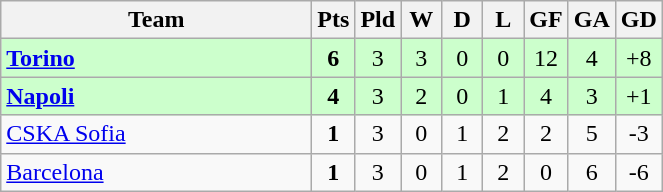<table class="wikitable" style="text-align:center;">
<tr>
<th width=200>Team</th>
<th width=20>Pts</th>
<th width=20>Pld</th>
<th width=20>W</th>
<th width=20>D</th>
<th width=20>L</th>
<th width=20>GF</th>
<th width=20>GA</th>
<th width=20>GD</th>
</tr>
<tr style="background:#ccffcc">
<td style="text-align:left"><strong> <a href='#'>Torino</a></strong></td>
<td><strong>6</strong></td>
<td>3</td>
<td>3</td>
<td>0</td>
<td>0</td>
<td>12</td>
<td>4</td>
<td>+8</td>
</tr>
<tr style="background:#ccffcc">
<td style="text-align:left"><strong> <a href='#'>Napoli</a></strong></td>
<td><strong>4</strong></td>
<td>3</td>
<td>2</td>
<td>0</td>
<td>1</td>
<td>4</td>
<td>3</td>
<td>+1</td>
</tr>
<tr>
<td style="text-align:left"> <a href='#'>CSKA Sofia</a></td>
<td><strong>1</strong></td>
<td>3</td>
<td>0</td>
<td>1</td>
<td>2</td>
<td>2</td>
<td>5</td>
<td>-3</td>
</tr>
<tr>
<td style="text-align:left"> <a href='#'>Barcelona</a></td>
<td><strong>1</strong></td>
<td>3</td>
<td>0</td>
<td>1</td>
<td>2</td>
<td>0</td>
<td>6</td>
<td>-6</td>
</tr>
</table>
